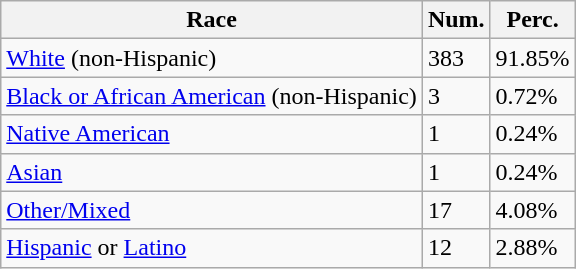<table class="wikitable">
<tr>
<th>Race</th>
<th>Num.</th>
<th>Perc.</th>
</tr>
<tr>
<td><a href='#'>White</a> (non-Hispanic)</td>
<td>383</td>
<td>91.85%</td>
</tr>
<tr>
<td><a href='#'>Black or African American</a> (non-Hispanic)</td>
<td>3</td>
<td>0.72%</td>
</tr>
<tr>
<td><a href='#'>Native American</a></td>
<td>1</td>
<td>0.24%</td>
</tr>
<tr>
<td><a href='#'>Asian</a></td>
<td>1</td>
<td>0.24%</td>
</tr>
<tr>
<td><a href='#'>Other/Mixed</a></td>
<td>17</td>
<td>4.08%</td>
</tr>
<tr>
<td><a href='#'>Hispanic</a> or <a href='#'>Latino</a></td>
<td>12</td>
<td>2.88%</td>
</tr>
</table>
